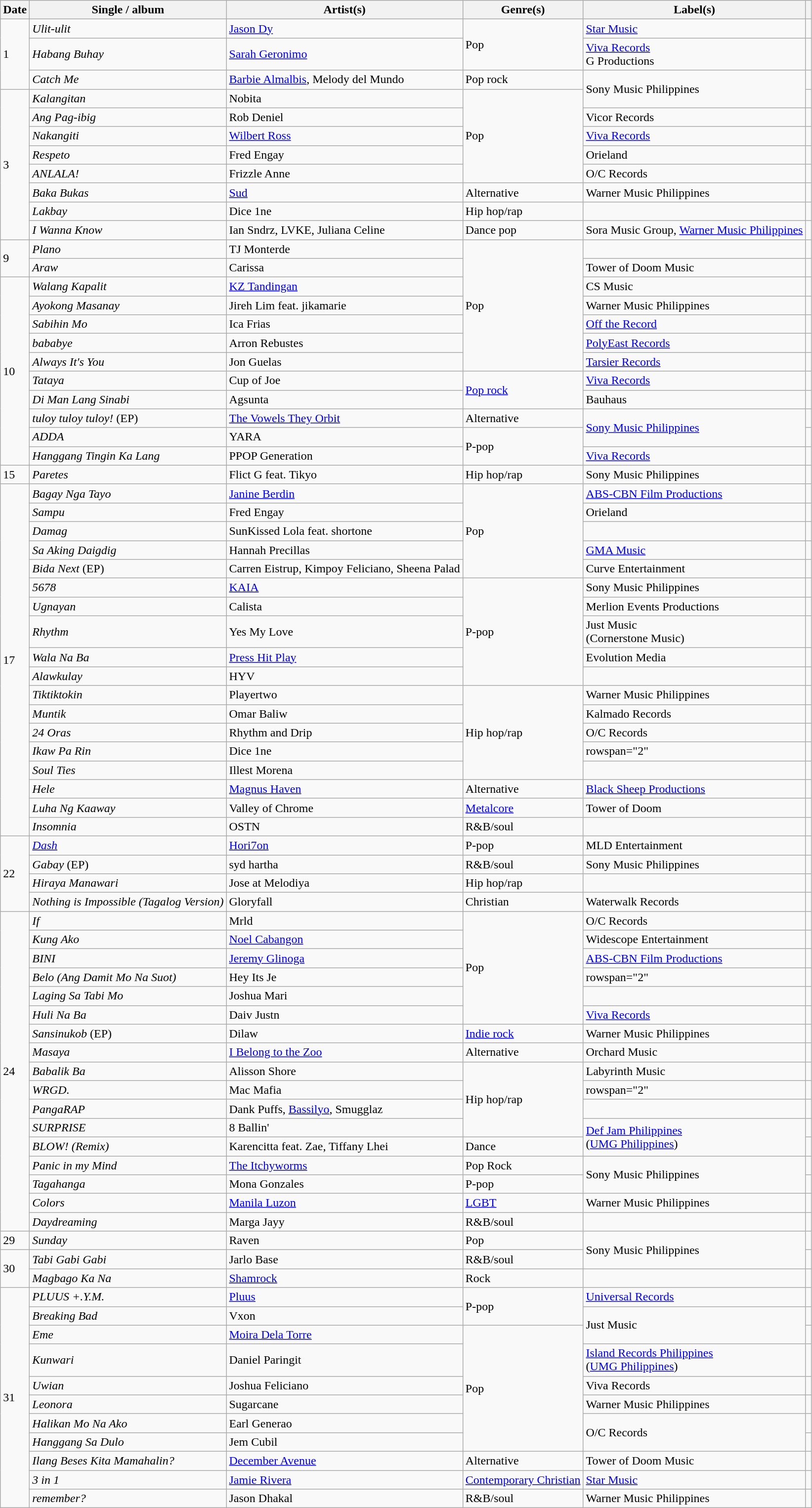<table class="wikitable">
<tr>
<th>Date</th>
<th>Single / album</th>
<th>Artist(s)</th>
<th>Genre(s)</th>
<th>Label(s)</th>
<th></th>
</tr>
<tr>
<td rowspan="3">1</td>
<td><em>Ulit-ulit</em></td>
<td><a href='#'>Jason Dy</a></td>
<td rowspan="2">Pop</td>
<td><a href='#'>Star Music</a></td>
<td></td>
</tr>
<tr>
<td><em>Habang Buhay</em></td>
<td><a href='#'>Sarah Geronimo</a></td>
<td><a href='#'>Viva Records</a><br>G Productions</td>
<td></td>
</tr>
<tr>
<td><em>Catch Me</em></td>
<td><a href='#'>Barbie Almalbis</a>, Melody del Mundo</td>
<td>Pop rock</td>
<td rowspan="2">Sony Music Philippines</td>
<td></td>
</tr>
<tr>
<td rowspan="8">3</td>
<td><em>Kalangitan</em></td>
<td>Nobita</td>
<td rowspan="5">Pop</td>
<td></td>
</tr>
<tr>
<td><em>Ang Pag-ibig</em></td>
<td>Rob Deniel</td>
<td>Vicor Records</td>
<td></td>
</tr>
<tr>
<td><em>Nakangiti</em></td>
<td><a href='#'>Wilbert Ross</a></td>
<td><a href='#'>Viva Records</a></td>
<td></td>
</tr>
<tr>
<td><em>Respeto</em></td>
<td>Fred Engay</td>
<td>Orieland</td>
<td></td>
</tr>
<tr>
<td><em>ANLALA!</em></td>
<td>Frizzle Anne</td>
<td>O/C Records</td>
<td></td>
</tr>
<tr>
<td><em>Baka Bukas</em></td>
<td><a href='#'>Sud</a></td>
<td>Alternative</td>
<td>Warner Music Philippines</td>
<td></td>
</tr>
<tr>
<td><em>Lakbay</em></td>
<td>Dice 1ne</td>
<td>Hip hop/rap</td>
<td></td>
<td></td>
</tr>
<tr>
<td><em>I Wanna Know</em></td>
<td>Ian Sndrz, LVKE, Juliana Celine</td>
<td>Dance pop</td>
<td>Sora Music Group, <a href='#'>Warner Music Philippines</a></td>
<td></td>
</tr>
<tr>
<td rowspan="2">9</td>
<td><em>Plano</em></td>
<td>TJ Monterde</td>
<td rowspan="7">Pop</td>
<td></td>
<td></td>
</tr>
<tr>
<td><em>Araw</em></td>
<td>Carissa</td>
<td>Tower of Doom Music</td>
<td></td>
</tr>
<tr>
<td rowspan="10">10</td>
<td><em>Walang Kapalit</em></td>
<td><a href='#'>KZ Tandingan</a></td>
<td>CS Music</td>
<td></td>
</tr>
<tr>
<td><em>Ayokong Masanay</em></td>
<td>Jireh Lim feat. jikamarie</td>
<td>Warner Music Philippines</td>
<td></td>
</tr>
<tr>
<td><em>Sabihin Mo</em></td>
<td>Ica Frias</td>
<td><a href='#'>Off the Record</a></td>
<td></td>
</tr>
<tr>
<td><em>bababye</em></td>
<td>Arron Rebustes</td>
<td><a href='#'>PolyEast Records</a></td>
<td></td>
</tr>
<tr>
<td><em>Always It's You</em></td>
<td>Jon Guelas</td>
<td><a href='#'>Tarsier Records</a></td>
<td></td>
</tr>
<tr>
<td><em>Tataya</em></td>
<td>Cup of Joe</td>
<td rowspan="2"><a href='#'>Pop rock</a></td>
<td><a href='#'>Viva Records</a></td>
<td></td>
</tr>
<tr>
<td><em>Di Man Lang Sinabi</em></td>
<td>Agsunta</td>
<td>Bauhaus</td>
<td></td>
</tr>
<tr>
<td><em>tuloy tuloy tuloy!</em> (EP)</td>
<td><a href='#'>The Vowels They Orbit</a></td>
<td>Alternative</td>
<td rowspan="2"><a href='#'>Sony Music Philippines</a></td>
<td></td>
</tr>
<tr>
<td><em>ADDA</em></td>
<td>YARA</td>
<td rowspan="2">P-pop</td>
<td></td>
</tr>
<tr>
<td><em>Hanggang Tingin Ka Lang</em></td>
<td>PPOP Generation</td>
<td><a href='#'>Viva Records</a></td>
<td></td>
</tr>
<tr>
<td>15</td>
<td><em>Paretes</em></td>
<td>Flict G feat. Tikyo</td>
<td>Hip hop/rap</td>
<td>Sony Music Philippines</td>
<td></td>
</tr>
<tr>
<td rowspan="18">17</td>
<td><em>Bagay Nga Tayo</em></td>
<td><a href='#'>Janine Berdin</a></td>
<td rowspan="5">Pop</td>
<td><a href='#'>ABS-CBN Film Productions</a></td>
<td></td>
</tr>
<tr>
<td><em>Sampu</em></td>
<td>Fred Engay</td>
<td>Orieland</td>
<td></td>
</tr>
<tr>
<td><em>Damag</em></td>
<td>SunKissed Lola feat. shortone</td>
<td></td>
<td></td>
</tr>
<tr>
<td><em>Sa Aking Daigdig</em></td>
<td>Hannah Precillas</td>
<td><a href='#'>GMA Music</a></td>
<td></td>
</tr>
<tr>
<td><em>Bida Next</em> (EP)</td>
<td>Carren Eistrup, Kimpoy Feliciano, Sheena Palad</td>
<td>Curve Entertainment</td>
<td></td>
</tr>
<tr>
<td><em>5678</em></td>
<td><a href='#'>KAIA</a></td>
<td rowspan="5">P-pop</td>
<td>Sony Music Philippines</td>
<td></td>
</tr>
<tr>
<td><em>Ugnayan</em></td>
<td>Calista</td>
<td>Merlion Events Productions</td>
<td></td>
</tr>
<tr>
<td><em>Rhythm</em></td>
<td>Yes My Love</td>
<td>Just Music<br>(Cornerstone Music)</td>
<td></td>
</tr>
<tr>
<td><em>Wala Na Ba</em></td>
<td><a href='#'>Press Hit Play</a></td>
<td>Evolution Media</td>
<td></td>
</tr>
<tr>
<td><em>Alawkulay</em></td>
<td>HYV</td>
<td></td>
<td></td>
</tr>
<tr>
<td><em>Tiktiktokin</em></td>
<td>Playertwo</td>
<td rowspan="5">Hip hop/rap</td>
<td>Warner Music Philippines</td>
<td></td>
</tr>
<tr>
<td><em>Muntik</em></td>
<td>Omar Baliw</td>
<td>Kalmado Records</td>
<td></td>
</tr>
<tr>
<td><em>24 Oras</em></td>
<td>Rhythm and Drip</td>
<td>O/C Records</td>
<td></td>
</tr>
<tr>
<td><em>Ikaw Pa Rin</em></td>
<td>Dice 1ne</td>
<td>rowspan="2" </td>
<td></td>
</tr>
<tr>
<td><em>Soul Ties</em></td>
<td>Illest Morena</td>
<td></td>
</tr>
<tr>
<td><em>Hele</em></td>
<td><a href='#'>Magnus Haven</a></td>
<td>Alternative</td>
<td><a href='#'>Black Sheep Productions</a></td>
<td></td>
</tr>
<tr>
<td><em>Luha Ng Kaaway</em></td>
<td>Valley of Chrome</td>
<td><a href='#'>Metalcore</a></td>
<td>Tower of Doom</td>
<td></td>
</tr>
<tr>
<td><em>Insomnia</em></td>
<td>OSTN</td>
<td>R&B/soul</td>
<td></td>
<td></td>
</tr>
<tr>
<td rowspan="4">22</td>
<td><a href='#'><em>Dash</em></a></td>
<td><a href='#'>Hori7on</a></td>
<td>P-pop</td>
<td>MLD Entertainment</td>
<td></td>
</tr>
<tr>
<td><em>Gabay</em> (EP)</td>
<td>syd hartha</td>
<td>R&B/soul</td>
<td>Sony Music Philippines</td>
<td></td>
</tr>
<tr>
<td><em>Hiraya Manawari</em></td>
<td>Jose at Melodiya</td>
<td>Hip hop/rap</td>
<td></td>
<td></td>
</tr>
<tr>
<td><em>Nothing is Impossible (Tagalog Version)</em></td>
<td>Gloryfall</td>
<td>Christian</td>
<td>Waterwalk Records</td>
<td></td>
</tr>
<tr>
<td rowspan="17">24</td>
<td><em>If</em></td>
<td>Mrld</td>
<td rowspan="6">Pop</td>
<td>O/C Records</td>
<td></td>
</tr>
<tr>
<td><em>Kung Ako</em></td>
<td><a href='#'>Noel Cabangon</a></td>
<td>Widescope Entertainment</td>
<td></td>
</tr>
<tr>
<td><em>BINI</em></td>
<td><a href='#'>Jeremy Glinoga</a></td>
<td><a href='#'>ABS-CBN Film Productions</a></td>
<td></td>
</tr>
<tr>
<td><em>Belo (Ang Damit Mo Na Suot)</em></td>
<td>Hey Its Je</td>
<td>rowspan="2" </td>
<td></td>
</tr>
<tr>
<td><em>Laging Sa Tabi Mo</em></td>
<td>Joshua Mari</td>
<td></td>
</tr>
<tr>
<td><em>Huli Na Ba</em></td>
<td>Daiv Justn</td>
<td><a href='#'>Viva Records</a></td>
<td></td>
</tr>
<tr>
<td><em>Sansinukob</em> (EP)</td>
<td>Dilaw</td>
<td><a href='#'>Indie rock</a></td>
<td>Warner Music Philippines</td>
<td></td>
</tr>
<tr>
<td><em>Masaya</em></td>
<td><a href='#'>I Belong to the Zoo</a></td>
<td>Alternative</td>
<td>Orchard Music</td>
<td></td>
</tr>
<tr>
<td><em>Babalik Ba</em></td>
<td>Alisson Shore</td>
<td rowspan="4">Hip hop/rap</td>
<td>Labyrinth Music</td>
<td></td>
</tr>
<tr>
<td><em>WRGD.</em></td>
<td>Mac Mafia</td>
<td>rowspan="2" </td>
<td></td>
</tr>
<tr>
<td><em>PangaRAP</em></td>
<td>Dank Puffs, <a href='#'>Bassilyo</a>, Smugglaz</td>
<td></td>
</tr>
<tr>
<td><em>SURPRISE</em></td>
<td>8 Ballin'</td>
<td rowspan="2"><a href='#'>Def Jam Philippines</a><br>(<a href='#'>UMG Philippines</a>)</td>
<td></td>
</tr>
<tr>
<td><em>BLOW! (Remix)</em></td>
<td>Karencitta feat. Zae, Tiffany Lhei</td>
<td>Dance</td>
<td></td>
</tr>
<tr>
<td><em>Panic in my Mind</em></td>
<td><a href='#'>The Itchyworms</a></td>
<td>Pop Rock</td>
<td rowspan="2">Sony Music Philippines</td>
<td></td>
</tr>
<tr>
<td><em>Tagahanga</em></td>
<td>Mona Gonzales</td>
<td>P-pop</td>
<td></td>
</tr>
<tr>
<td><em>Colors</em></td>
<td><a href='#'>Manila Luzon</a></td>
<td><a href='#'>LGBT</a></td>
<td>Warner Music Philippines</td>
<td></td>
</tr>
<tr>
<td><em>Daydreaming</em></td>
<td>Marga Jayy</td>
<td>R&B/soul</td>
<td></td>
<td></td>
</tr>
<tr>
<td>29</td>
<td><em>Sunday</em></td>
<td>Raven</td>
<td>Pop</td>
<td rowspan="2">Sony Music Philippines</td>
<td></td>
</tr>
<tr>
<td rowspan="2">30</td>
<td><em>Tabi Gabi Gabi</em></td>
<td>Jarlo Base</td>
<td>R&B/soul</td>
<td></td>
</tr>
<tr>
<td><em>Magbago Ka Na</em></td>
<td><a href='#'>Shamrock</a></td>
<td>Rock</td>
<td></td>
<td></td>
</tr>
<tr>
<td rowspan="11">31</td>
<td><em>PLUUS +.Y.M.</em></td>
<td><a href='#'>Pluus</a></td>
<td rowspan="2">P-pop</td>
<td><a href='#'>Universal Records</a></td>
<td></td>
</tr>
<tr>
<td><em>Breaking Bad</em></td>
<td>Vxon</td>
<td rowspan="2">Just Music</td>
<td></td>
</tr>
<tr>
<td><em>Eme</em></td>
<td><a href='#'>Moira Dela Torre</a></td>
<td rowspan="6">Pop</td>
<td></td>
</tr>
<tr>
<td><em>Kunwari</em></td>
<td>Daniel Paringit</td>
<td><a href='#'>Island Records Philippines</a><br>(<a href='#'>UMG Philippines</a>)</td>
<td></td>
</tr>
<tr>
<td><em>Uwian</em></td>
<td>Joshua Feliciano</td>
<td>Viva Records</td>
<td></td>
</tr>
<tr>
<td><em>Leonora</em></td>
<td>Sugarcane</td>
<td>Warner Music Philippines</td>
<td></td>
</tr>
<tr>
<td><em>Halikan Mo Na Ako</em></td>
<td>Earl Generao</td>
<td rowspan="2">O/C Records</td>
<td></td>
</tr>
<tr>
<td><em>Hanggang Sa Dulo</em></td>
<td>Jem Cubil</td>
</tr>
<tr>
<td><em>Ilang Beses Kita Mamahalin?</em></td>
<td><a href='#'>December Avenue</a></td>
<td>Alternative</td>
<td>Tower of Doom Music</td>
<td></td>
</tr>
<tr>
<td><em>3 in 1</em></td>
<td><a href='#'>Jamie Rivera</a></td>
<td><a href='#'>Contemporary Christian</a></td>
<td><a href='#'>Star Music</a></td>
<td></td>
</tr>
<tr>
<td><em>remember?</em></td>
<td>Jason Dhakal</td>
<td>R&B/soul</td>
<td>Warner Music Philippines</td>
<td></td>
</tr>
</table>
